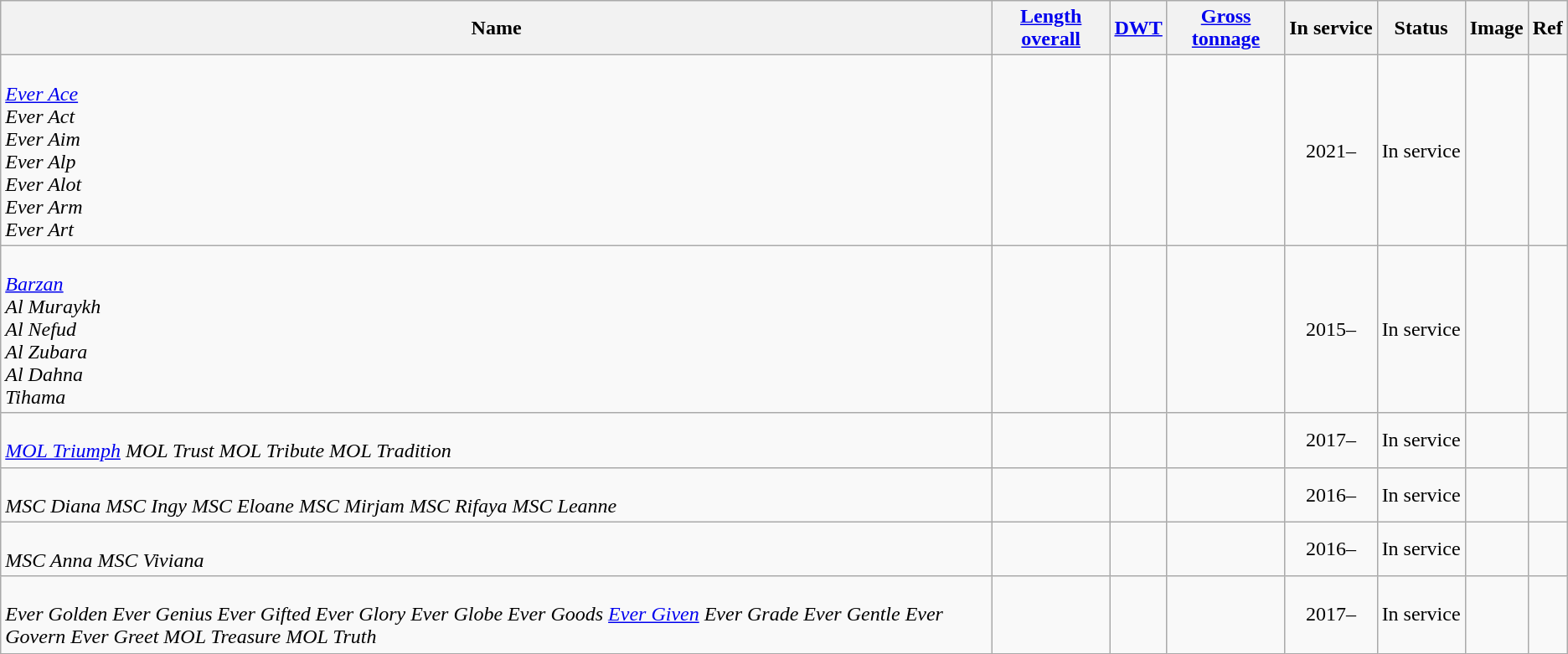<table class="sortable wikitable">
<tr>
<th align="left">Name</th>
<th><a href='#'>Length overall</a></th>
<th data-sort-type="number"><a href='#'>DWT</a></th>
<th><a href='#'>Gross tonnage</a></th>
<th style="white-space:nowrap">In service</th>
<th>Status</th>
<th class="unsortable">Image</th>
<th class="unsortable">Ref</th>
</tr>
<tr>
<td><br><em><a href='#'>Ever Ace</a></em><br><em>Ever Act</em><br><em>Ever Aim</em><br><em>Ever Alp</em><br><em>Ever Alot</em><br><em>Ever Arm</em><br><em>Ever Art</em></td>
<td style="white-space:nowrap" align="center"></td>
<td style="white-space:nowrap" align="center"></td>
<td style="white-space:nowrap" align="center"></td>
<td style="white-space:nowrap" align="center">2021–</td>
<td style="white-space:nowrap" align="center">In service</td>
<td></td>
<td align="center"><br>
</td>
</tr>
<tr>
<td><br><em><a href='#'>Barzan</a></em><br><em>Al Muraykh</em><br><em>Al Nefud</em><br><em>Al Zubara</em><br><em>Al Dahna</em><br><em>Tihama</em></td>
<td style="white-space:nowrap" align="center"></td>
<td style="white-space:nowrap" align="center"></td>
<td style="white-space:nowrap" align="center"></td>
<td style="white-space:nowrap" align="center">2015–</td>
<td style="white-space:nowrap" align="center">In service</td>
<td></td>
<td align="center"><br>




</td>
</tr>
<tr>
<td><br><em><a href='#'>MOL Triumph</a></em>
<em>MOL Trust</em>
<em>MOL Tribute</em>
<em>MOL Tradition</em></td>
<td style="white-space:nowrap" align="center"></td>
<td style="white-space:nowrap" align="center"></td>
<td style="white-space:nowrap" align="center"></td>
<td style="white-space:nowrap" align="center">2017–</td>
<td style="white-space:nowrap" align="center">In service</td>
<td></td>
<td><br>

</td>
</tr>
<tr>
<td><br><em>MSC Diana</em>
<em>MSC Ingy</em>
<em>MSC Eloane</em>
<em>MSC Mirjam</em>
<em>MSC Rifaya</em>
<em>MSC Leanne</em></td>
<td style="white-space:nowrap" align="center"></td>
<td style="white-space:nowrap" align="center"></td>
<td style="white-space:nowrap" align="center"></td>
<td style="white-space:nowrap" align="center">2016–</td>
<td style="white-space:nowrap" align="center">In service</td>
<td></td>
<td align="center"><br>




</td>
</tr>
<tr>
<td><br><em>MSC Anna</em>
<em>MSC Viviana</em></td>
<td style="white-space:nowrap" align="center"></td>
<td style="white-space:nowrap" align="center"></td>
<td style="white-space:nowrap" align="center"></td>
<td style="white-space:nowrap" align="center">2016–</td>
<td style="white-space:nowrap" align="center">In service</td>
<td></td>
<td align="center"><br>
</td>
</tr>
<tr>
<td><br><em>Ever Golden</em>
<em>Ever Genius</em>
<em>Ever Gifted</em>
<em>Ever Glory</em>
<em>Ever Globe</em>
<em>Ever Goods</em>
<em><a href='#'>Ever Given</a></em>
<em>Ever Grade</em>
<em>Ever Gentle</em>
<em>Ever Govern</em>
<em>Ever Greet</em>
<em>MOL Treasure</em>
<em>MOL Truth</em></td>
<td style="white-space:nowrap" align="center"></td>
<td style="white-space:nowrap" align="center"></td>
<td style="white-space:nowrap" align="center"></td>
<td style="white-space:nowrap" align="center">2017–</td>
<td style="white-space:nowrap" align="center">In service</td>
<td></td>
<td align="center"><br>











</td>
</tr>
</table>
